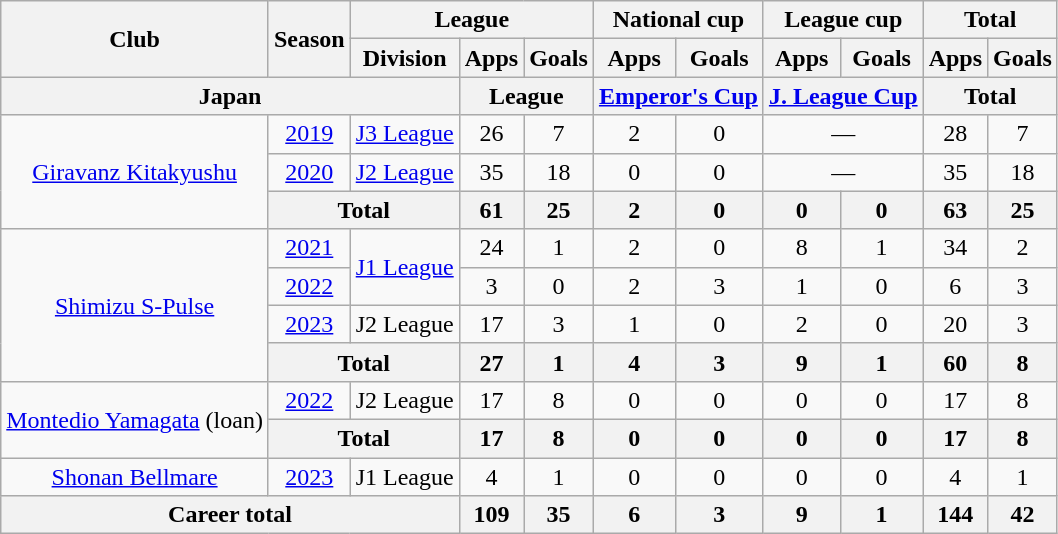<table class="wikitable" style="text-align:center">
<tr>
<th rowspan=2>Club</th>
<th rowspan=2>Season</th>
<th colspan=3>League</th>
<th colspan=2>National cup</th>
<th colspan=2>League cup</th>
<th colspan=2>Total</th>
</tr>
<tr>
<th>Division</th>
<th>Apps</th>
<th>Goals</th>
<th>Apps</th>
<th>Goals</th>
<th>Apps</th>
<th>Goals</th>
<th>Apps</th>
<th>Goals</th>
</tr>
<tr>
<th colspan=3>Japan</th>
<th colspan=2>League</th>
<th colspan=2><a href='#'>Emperor's Cup</a></th>
<th colspan=2><a href='#'>J. League Cup</a></th>
<th colspan=2>Total</th>
</tr>
<tr>
<td rowspan="3"><a href='#'>Giravanz Kitakyushu</a></td>
<td><a href='#'>2019</a></td>
<td><a href='#'>J3 League</a></td>
<td>26</td>
<td>7</td>
<td>2</td>
<td>0</td>
<td colspan=2>—</td>
<td>28</td>
<td>7</td>
</tr>
<tr>
<td><a href='#'>2020</a></td>
<td><a href='#'>J2 League</a></td>
<td>35</td>
<td>18</td>
<td>0</td>
<td>0</td>
<td colspan=2>—</td>
<td>35</td>
<td>18</td>
</tr>
<tr>
<th colspan="2">Total</th>
<th>61</th>
<th>25</th>
<th>2</th>
<th>0</th>
<th>0</th>
<th>0</th>
<th>63</th>
<th>25</th>
</tr>
<tr>
<td rowspan="4"><a href='#'>Shimizu S-Pulse</a></td>
<td><a href='#'>2021</a></td>
<td rowspan="2"><a href='#'>J1 League</a></td>
<td>24</td>
<td>1</td>
<td>2</td>
<td>0</td>
<td>8</td>
<td>1</td>
<td>34</td>
<td>2</td>
</tr>
<tr>
<td><a href='#'>2022</a></td>
<td>3</td>
<td>0</td>
<td>2</td>
<td>3</td>
<td>1</td>
<td>0</td>
<td>6</td>
<td>3</td>
</tr>
<tr>
<td><a href='#'>2023</a></td>
<td>J2 League</td>
<td>17</td>
<td>3</td>
<td>1</td>
<td>0</td>
<td>2</td>
<td>0</td>
<td>20</td>
<td>3</td>
</tr>
<tr>
<th colspan="2">Total</th>
<th>27</th>
<th>1</th>
<th>4</th>
<th>3</th>
<th>9</th>
<th>1</th>
<th>60</th>
<th>8</th>
</tr>
<tr>
<td rowspan="2"><a href='#'>Montedio Yamagata</a> (loan)</td>
<td><a href='#'>2022</a></td>
<td>J2 League</td>
<td>17</td>
<td>8</td>
<td>0</td>
<td>0</td>
<td>0</td>
<td>0</td>
<td>17</td>
<td>8</td>
</tr>
<tr>
<th colspan="2">Total</th>
<th>17</th>
<th>8</th>
<th>0</th>
<th>0</th>
<th>0</th>
<th>0</th>
<th>17</th>
<th>8</th>
</tr>
<tr>
<td><a href='#'>Shonan Bellmare</a></td>
<td><a href='#'>2023</a></td>
<td>J1 League</td>
<td>4</td>
<td>1</td>
<td>0</td>
<td>0</td>
<td>0</td>
<td>0</td>
<td>4</td>
<td>1</td>
</tr>
<tr>
<th colspan=3>Career total</th>
<th>109</th>
<th>35</th>
<th>6</th>
<th>3</th>
<th>9</th>
<th>1</th>
<th>144</th>
<th>42</th>
</tr>
</table>
